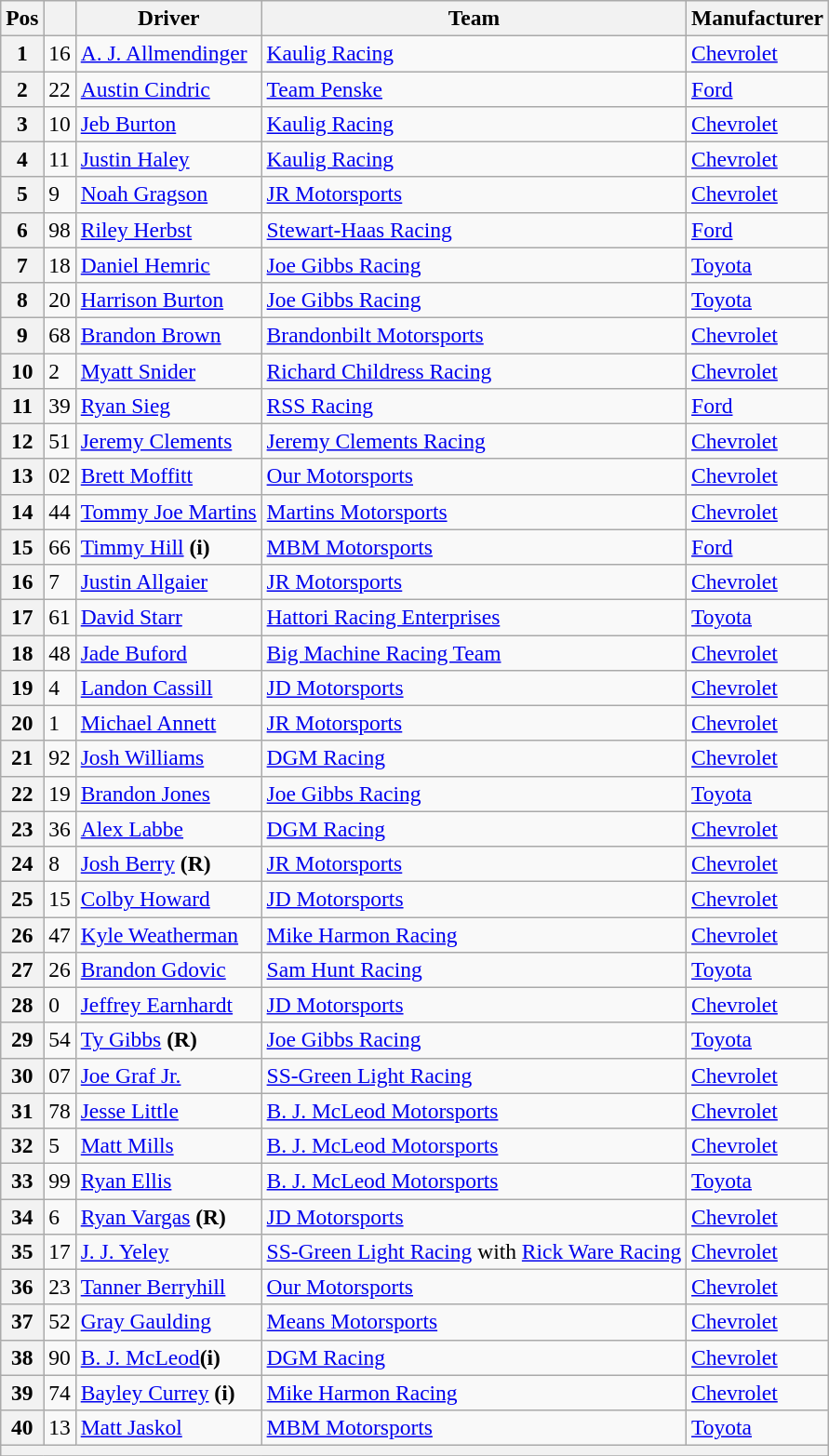<table class="wikitable" style="font-size:98%">
<tr>
<th>Pos</th>
<th></th>
<th>Driver</th>
<th>Team</th>
<th>Manufacturer</th>
</tr>
<tr>
<th>1</th>
<td>16</td>
<td><a href='#'>A. J. Allmendinger</a></td>
<td><a href='#'>Kaulig Racing</a></td>
<td><a href='#'>Chevrolet</a></td>
</tr>
<tr>
<th>2</th>
<td>22</td>
<td><a href='#'>Austin Cindric</a></td>
<td><a href='#'>Team Penske</a></td>
<td><a href='#'>Ford</a></td>
</tr>
<tr>
<th>3</th>
<td>10</td>
<td><a href='#'>Jeb Burton</a></td>
<td><a href='#'>Kaulig Racing</a></td>
<td><a href='#'>Chevrolet</a></td>
</tr>
<tr>
<th>4</th>
<td>11</td>
<td><a href='#'>Justin Haley</a></td>
<td><a href='#'>Kaulig Racing</a></td>
<td><a href='#'>Chevrolet</a></td>
</tr>
<tr>
<th>5</th>
<td>9</td>
<td><a href='#'>Noah Gragson</a></td>
<td><a href='#'>JR Motorsports</a></td>
<td><a href='#'>Chevrolet</a></td>
</tr>
<tr>
<th>6</th>
<td>98</td>
<td><a href='#'>Riley Herbst</a></td>
<td><a href='#'>Stewart-Haas Racing</a></td>
<td><a href='#'>Ford</a></td>
</tr>
<tr>
<th>7</th>
<td>18</td>
<td><a href='#'>Daniel Hemric</a></td>
<td><a href='#'>Joe Gibbs Racing</a></td>
<td><a href='#'>Toyota</a></td>
</tr>
<tr>
<th>8</th>
<td>20</td>
<td><a href='#'>Harrison Burton</a></td>
<td><a href='#'>Joe Gibbs Racing</a></td>
<td><a href='#'>Toyota</a></td>
</tr>
<tr>
<th>9</th>
<td>68</td>
<td><a href='#'>Brandon Brown</a></td>
<td><a href='#'>Brandonbilt Motorsports</a></td>
<td><a href='#'>Chevrolet</a></td>
</tr>
<tr>
<th>10</th>
<td>2</td>
<td><a href='#'>Myatt Snider</a></td>
<td><a href='#'>Richard Childress Racing</a></td>
<td><a href='#'>Chevrolet</a></td>
</tr>
<tr>
<th>11</th>
<td>39</td>
<td><a href='#'>Ryan Sieg</a></td>
<td><a href='#'>RSS Racing</a></td>
<td><a href='#'>Ford</a></td>
</tr>
<tr>
<th>12</th>
<td>51</td>
<td><a href='#'>Jeremy Clements</a></td>
<td><a href='#'>Jeremy Clements Racing</a></td>
<td><a href='#'>Chevrolet</a></td>
</tr>
<tr>
<th>13</th>
<td>02</td>
<td><a href='#'>Brett Moffitt</a></td>
<td><a href='#'>Our Motorsports</a></td>
<td><a href='#'>Chevrolet</a></td>
</tr>
<tr>
<th>14</th>
<td>44</td>
<td><a href='#'>Tommy Joe Martins</a></td>
<td><a href='#'>Martins Motorsports</a></td>
<td><a href='#'>Chevrolet</a></td>
</tr>
<tr>
<th>15</th>
<td>66</td>
<td><a href='#'>Timmy Hill</a> <strong>(i)</strong></td>
<td><a href='#'>MBM Motorsports</a></td>
<td><a href='#'>Ford</a></td>
</tr>
<tr>
<th>16</th>
<td>7</td>
<td><a href='#'>Justin Allgaier</a></td>
<td><a href='#'>JR Motorsports</a></td>
<td><a href='#'>Chevrolet</a></td>
</tr>
<tr>
<th>17</th>
<td>61</td>
<td><a href='#'>David Starr</a></td>
<td><a href='#'>Hattori Racing Enterprises</a></td>
<td><a href='#'>Toyota</a></td>
</tr>
<tr>
<th>18</th>
<td>48</td>
<td><a href='#'>Jade Buford</a></td>
<td><a href='#'>Big Machine Racing Team</a></td>
<td><a href='#'>Chevrolet</a></td>
</tr>
<tr>
<th>19</th>
<td>4</td>
<td><a href='#'>Landon Cassill</a></td>
<td><a href='#'>JD Motorsports</a></td>
<td><a href='#'>Chevrolet</a></td>
</tr>
<tr>
<th>20</th>
<td>1</td>
<td><a href='#'>Michael Annett</a></td>
<td><a href='#'>JR Motorsports</a></td>
<td><a href='#'>Chevrolet</a></td>
</tr>
<tr>
<th>21</th>
<td>92</td>
<td><a href='#'>Josh Williams</a></td>
<td><a href='#'>DGM Racing</a></td>
<td><a href='#'>Chevrolet</a></td>
</tr>
<tr>
<th>22</th>
<td>19</td>
<td><a href='#'>Brandon Jones</a></td>
<td><a href='#'>Joe Gibbs Racing</a></td>
<td><a href='#'>Toyota</a></td>
</tr>
<tr>
<th>23</th>
<td>36</td>
<td><a href='#'>Alex Labbe</a></td>
<td><a href='#'>DGM Racing</a></td>
<td><a href='#'>Chevrolet</a></td>
</tr>
<tr>
<th>24</th>
<td>8</td>
<td><a href='#'>Josh Berry</a> <strong>(R)</strong></td>
<td><a href='#'>JR Motorsports</a></td>
<td><a href='#'>Chevrolet</a></td>
</tr>
<tr>
<th>25</th>
<td>15</td>
<td><a href='#'>Colby Howard</a></td>
<td><a href='#'>JD Motorsports</a></td>
<td><a href='#'>Chevrolet</a></td>
</tr>
<tr>
<th>26</th>
<td>47</td>
<td><a href='#'>Kyle Weatherman</a></td>
<td><a href='#'>Mike Harmon Racing</a></td>
<td><a href='#'>Chevrolet</a></td>
</tr>
<tr>
<th>27</th>
<td>26</td>
<td><a href='#'>Brandon Gdovic</a></td>
<td><a href='#'>Sam Hunt Racing</a></td>
<td><a href='#'>Toyota</a></td>
</tr>
<tr>
<th>28</th>
<td>0</td>
<td><a href='#'>Jeffrey Earnhardt</a></td>
<td><a href='#'>JD Motorsports</a></td>
<td><a href='#'>Chevrolet</a></td>
</tr>
<tr>
<th>29</th>
<td>54</td>
<td><a href='#'>Ty Gibbs</a> <strong>(R)</strong></td>
<td><a href='#'>Joe Gibbs Racing</a></td>
<td><a href='#'>Toyota</a></td>
</tr>
<tr>
<th>30</th>
<td>07</td>
<td><a href='#'>Joe Graf Jr.</a></td>
<td><a href='#'>SS-Green Light Racing</a></td>
<td><a href='#'>Chevrolet</a></td>
</tr>
<tr>
<th>31</th>
<td>78</td>
<td><a href='#'>Jesse Little</a></td>
<td><a href='#'>B. J. McLeod Motorsports</a></td>
<td><a href='#'>Chevrolet</a></td>
</tr>
<tr>
<th>32</th>
<td>5</td>
<td><a href='#'>Matt Mills</a></td>
<td><a href='#'>B. J. McLeod Motorsports</a></td>
<td><a href='#'>Chevrolet</a></td>
</tr>
<tr>
<th>33</th>
<td>99</td>
<td><a href='#'>Ryan Ellis</a></td>
<td><a href='#'>B. J. McLeod Motorsports</a></td>
<td><a href='#'>Toyota</a></td>
</tr>
<tr>
<th>34</th>
<td>6</td>
<td><a href='#'>Ryan Vargas</a> <strong>(R)</strong></td>
<td><a href='#'>JD Motorsports</a></td>
<td><a href='#'>Chevrolet</a></td>
</tr>
<tr>
<th>35</th>
<td>17</td>
<td><a href='#'>J. J. Yeley</a></td>
<td><a href='#'>SS-Green Light Racing</a> with <a href='#'>Rick Ware Racing</a></td>
<td><a href='#'>Chevrolet</a></td>
</tr>
<tr>
<th>36</th>
<td>23</td>
<td><a href='#'>Tanner Berryhill</a></td>
<td><a href='#'>Our Motorsports</a></td>
<td><a href='#'>Chevrolet</a></td>
</tr>
<tr>
<th>37</th>
<td>52</td>
<td><a href='#'>Gray Gaulding</a></td>
<td><a href='#'>Means Motorsports</a></td>
<td><a href='#'>Chevrolet</a></td>
</tr>
<tr>
<th>38</th>
<td>90</td>
<td><a href='#'>B. J. McLeod</a><strong>(i)</strong></td>
<td><a href='#'>DGM Racing</a></td>
<td><a href='#'>Chevrolet</a></td>
</tr>
<tr>
<th>39</th>
<td>74</td>
<td><a href='#'>Bayley Currey</a> <strong>(i)</strong></td>
<td><a href='#'>Mike Harmon Racing</a></td>
<td><a href='#'>Chevrolet</a></td>
</tr>
<tr>
<th>40</th>
<td>13</td>
<td><a href='#'>Matt Jaskol</a></td>
<td><a href='#'>MBM Motorsports</a></td>
<td><a href='#'>Toyota</a></td>
</tr>
<tr>
<th colspan="6"></th>
</tr>
<tr>
</tr>
</table>
